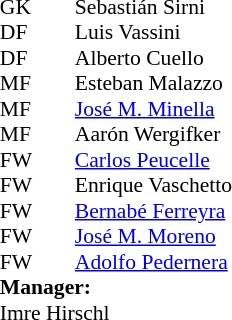<table style="font-size:90%; margin:0.2em auto;" cellspacing="0" cellpadding="0">
<tr>
<th width="25"></th>
<th width="25"></th>
</tr>
<tr>
<td>GK</td>
<td></td>
<td> Sebastián Sirni</td>
</tr>
<tr>
<td>DF</td>
<td></td>
<td> Luis Vassini</td>
</tr>
<tr>
<td>DF</td>
<td></td>
<td> Alberto Cuello</td>
</tr>
<tr>
<td>MF</td>
<td></td>
<td> Esteban Malazzo</td>
</tr>
<tr>
<td>MF</td>
<td></td>
<td> <a href='#'>José M. Minella</a></td>
</tr>
<tr>
<td>MF</td>
<td></td>
<td> Aarón Wergifker</td>
</tr>
<tr>
<td>FW</td>
<td></td>
<td> <a href='#'>Carlos Peucelle</a></td>
</tr>
<tr>
<td>FW</td>
<td></td>
<td> Enrique Vaschetto</td>
</tr>
<tr>
<td>FW</td>
<td></td>
<td> <a href='#'>Bernabé Ferreyra</a></td>
</tr>
<tr>
<td>FW</td>
<td></td>
<td> <a href='#'>José M. Moreno</a></td>
</tr>
<tr>
<td>FW</td>
<td></td>
<td> <a href='#'>Adolfo Pedernera</a></td>
</tr>
<tr>
<td colspan=3><strong>Manager:</strong></td>
</tr>
<tr>
<td colspan=4> Imre Hirschl</td>
</tr>
</table>
